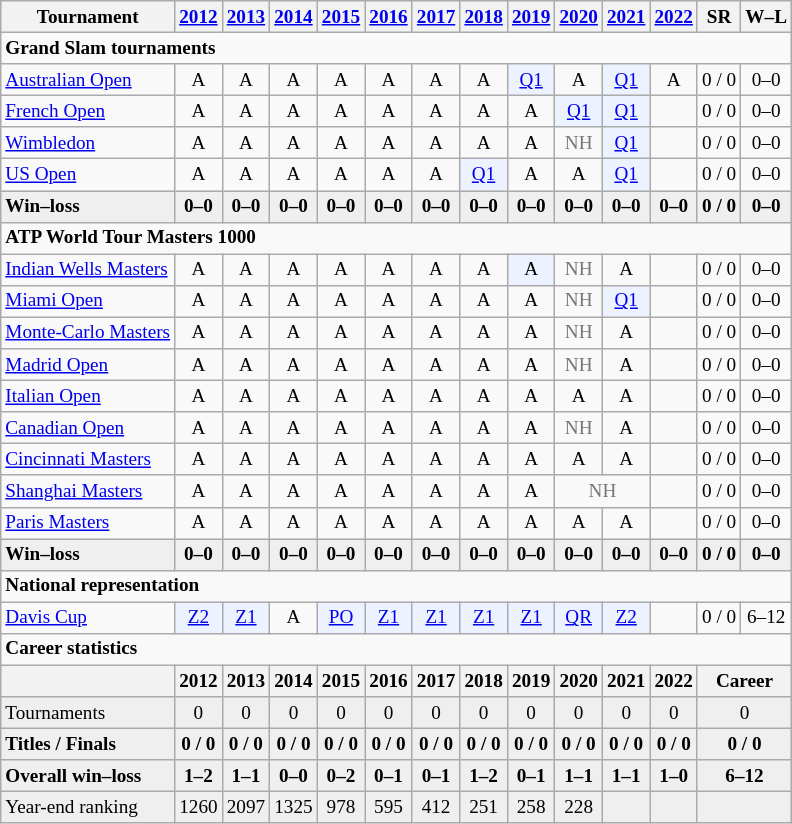<table class=wikitable style=text-align:center;font-size:80%>
<tr>
<th>Tournament</th>
<th><a href='#'>2012</a></th>
<th><a href='#'>2013</a></th>
<th><a href='#'>2014</a></th>
<th><a href='#'>2015</a></th>
<th><a href='#'>2016</a></th>
<th><a href='#'>2017</a></th>
<th><a href='#'>2018</a></th>
<th><a href='#'>2019</a></th>
<th><a href='#'>2020</a></th>
<th><a href='#'>2021</a></th>
<th><a href='#'>2022</a></th>
<th>SR</th>
<th>W–L</th>
</tr>
<tr>
<td colspan="14" align="left"><strong>Grand Slam tournaments</strong></td>
</tr>
<tr>
<td align=left><a href='#'>Australian Open</a></td>
<td>A</td>
<td>A</td>
<td>A</td>
<td>A</td>
<td>A</td>
<td>A</td>
<td>A</td>
<td bgcolor=ecf2ff><a href='#'>Q1</a></td>
<td>A</td>
<td bgcolor=ecf2ff><a href='#'>Q1</a></td>
<td>A</td>
<td>0 / 0</td>
<td>0–0</td>
</tr>
<tr>
<td align=left><a href='#'>French Open</a></td>
<td>A</td>
<td>A</td>
<td>A</td>
<td>A</td>
<td>A</td>
<td>A</td>
<td>A</td>
<td>A</td>
<td bgcolor=ecf2ff><a href='#'>Q1</a></td>
<td bgcolor=ecf2ff><a href='#'>Q1</a></td>
<td></td>
<td>0 / 0</td>
<td>0–0</td>
</tr>
<tr>
<td align=left><a href='#'>Wimbledon</a></td>
<td>A</td>
<td>A</td>
<td>A</td>
<td>A</td>
<td>A</td>
<td>A</td>
<td>A</td>
<td>A</td>
<td style=color:#767676>NH</td>
<td bgcolor=ecf2ff><a href='#'>Q1</a></td>
<td></td>
<td>0 / 0</td>
<td>0–0</td>
</tr>
<tr>
<td align=left><a href='#'>US Open</a></td>
<td>A</td>
<td>A</td>
<td>A</td>
<td>A</td>
<td>A</td>
<td>A</td>
<td bgcolor=ecf2ff><a href='#'>Q1</a></td>
<td>A</td>
<td>A</td>
<td bgcolor=ecf2ff><a href='#'>Q1</a></td>
<td></td>
<td>0 / 0</td>
<td>0–0</td>
</tr>
<tr style=font-weight:bold;background:#efefef>
<td style=text-align:left>Win–loss</td>
<td>0–0</td>
<td>0–0</td>
<td>0–0</td>
<td>0–0</td>
<td>0–0</td>
<td>0–0</td>
<td>0–0</td>
<td>0–0</td>
<td>0–0</td>
<td>0–0</td>
<td>0–0</td>
<td>0 / 0</td>
<td>0–0</td>
</tr>
<tr>
<td colspan="14" align="left"><strong>ATP World Tour Masters 1000</strong></td>
</tr>
<tr>
<td align=left><a href='#'>Indian Wells Masters</a></td>
<td>A</td>
<td>A</td>
<td>A</td>
<td>A</td>
<td>A</td>
<td>A</td>
<td>A</td>
<td bgcolor=ecf2ff>A</td>
<td style=color:#767676>NH</td>
<td>A</td>
<td></td>
<td>0 / 0</td>
<td>0–0</td>
</tr>
<tr>
<td align=left><a href='#'>Miami Open</a></td>
<td>A</td>
<td>A</td>
<td>A</td>
<td>A</td>
<td>A</td>
<td>A</td>
<td>A</td>
<td>A</td>
<td style=color:#767676>NH</td>
<td bgcolor=ecf2ff><a href='#'>Q1</a></td>
<td></td>
<td>0 / 0</td>
<td>0–0</td>
</tr>
<tr>
<td align=left><a href='#'>Monte-Carlo Masters</a></td>
<td>A</td>
<td>A</td>
<td>A</td>
<td>A</td>
<td>A</td>
<td>A</td>
<td>A</td>
<td>A</td>
<td style=color:#767676>NH</td>
<td>A</td>
<td></td>
<td>0 / 0</td>
<td>0–0</td>
</tr>
<tr>
<td align=left><a href='#'>Madrid Open</a></td>
<td>A</td>
<td>A</td>
<td>A</td>
<td>A</td>
<td>A</td>
<td>A</td>
<td>A</td>
<td>A</td>
<td style=color:#767676>NH</td>
<td>A</td>
<td></td>
<td>0 / 0</td>
<td>0–0</td>
</tr>
<tr>
<td align=left><a href='#'>Italian Open</a></td>
<td>A</td>
<td>A</td>
<td>A</td>
<td>A</td>
<td>A</td>
<td>A</td>
<td>A</td>
<td>A</td>
<td>A</td>
<td>A</td>
<td></td>
<td>0 / 0</td>
<td>0–0</td>
</tr>
<tr>
<td align=left><a href='#'>Canadian Open</a></td>
<td>A</td>
<td>A</td>
<td>A</td>
<td>A</td>
<td>A</td>
<td>A</td>
<td>A</td>
<td>A</td>
<td style=color:#767676>NH</td>
<td>A</td>
<td></td>
<td>0 / 0</td>
<td>0–0</td>
</tr>
<tr>
<td align=left><a href='#'>Cincinnati Masters</a></td>
<td>A</td>
<td>A</td>
<td>A</td>
<td>A</td>
<td>A</td>
<td>A</td>
<td>A</td>
<td>A</td>
<td>A</td>
<td>A</td>
<td></td>
<td>0 / 0</td>
<td>0–0</td>
</tr>
<tr>
<td align=left><a href='#'>Shanghai Masters</a></td>
<td>A</td>
<td>A</td>
<td>A</td>
<td>A</td>
<td>A</td>
<td>A</td>
<td>A</td>
<td>A</td>
<td colspan=2 style=color:#767676>NH</td>
<td></td>
<td>0 / 0</td>
<td>0–0</td>
</tr>
<tr>
<td align=left><a href='#'>Paris Masters</a></td>
<td>A</td>
<td>A</td>
<td>A</td>
<td>A</td>
<td>A</td>
<td>A</td>
<td>A</td>
<td>A</td>
<td>A</td>
<td>A</td>
<td></td>
<td>0 / 0</td>
<td>0–0</td>
</tr>
<tr style=font-weight:bold;background:#efefef>
<td style=text-align:left>Win–loss</td>
<td>0–0</td>
<td>0–0</td>
<td>0–0</td>
<td>0–0</td>
<td>0–0</td>
<td>0–0</td>
<td>0–0</td>
<td>0–0</td>
<td>0–0</td>
<td>0–0</td>
<td>0–0</td>
<td>0 / 0</td>
<td>0–0</td>
</tr>
<tr>
<td colspan="14" align="left"><strong>National representation</strong></td>
</tr>
<tr>
<td align=left><a href='#'>Davis Cup</a></td>
<td bgcolor=ecf2ff><a href='#'>Z2</a></td>
<td bgcolor=ecf2ff><a href='#'>Z1</a></td>
<td>A</td>
<td bgcolor=ecf2ff><a href='#'>PO</a></td>
<td bgcolor="ecf2ff"><a href='#'>Z1</a></td>
<td bgcolor=ecf2ff><a href='#'>Z1</a></td>
<td bgcolor=ecf2ff><a href='#'>Z1</a></td>
<td bgcolor=ecf2ff><a href='#'>Z1</a></td>
<td bgcolor=ecf2ff><a href='#'>QR</a></td>
<td bgcolor=ecf2ff><a href='#'>Z2</a></td>
<td></td>
<td>0 / 0</td>
<td>6–12</td>
</tr>
<tr>
<td colspan="14" align="left"><strong>Career statistics</strong></td>
</tr>
<tr>
<th></th>
<th>2012</th>
<th>2013</th>
<th>2014</th>
<th>2015</th>
<th>2016</th>
<th>2017</th>
<th>2018</th>
<th>2019</th>
<th>2020</th>
<th>2021</th>
<th>2022</th>
<th colspan="2">Career</th>
</tr>
<tr bgcolor=efefef>
<td align=left>Tournaments</td>
<td>0</td>
<td>0</td>
<td>0</td>
<td>0</td>
<td>0</td>
<td>0</td>
<td>0</td>
<td>0</td>
<td>0</td>
<td>0</td>
<td>0</td>
<td colspan=2>0</td>
</tr>
<tr style=font-weight:bold;background:#efefef>
<td style=text-align:left>Titles / Finals</td>
<td>0 / 0</td>
<td>0 / 0</td>
<td>0 / 0</td>
<td>0 / 0</td>
<td>0 / 0</td>
<td>0 / 0</td>
<td>0 / 0</td>
<td>0 / 0</td>
<td>0 / 0</td>
<td>0 / 0</td>
<td>0 / 0</td>
<td colspan=2>0 / 0</td>
</tr>
<tr style=font-weight:bold;background:#efefef>
<td style=text-align:left>Overall win–loss</td>
<td>1–2</td>
<td>1–1</td>
<td>0–0</td>
<td>0–2</td>
<td>0–1</td>
<td>0–1</td>
<td>1–2</td>
<td>0–1</td>
<td>1–1</td>
<td>1–1</td>
<td>1–0</td>
<td colspan="2">6–12</td>
</tr>
<tr bgcolor=efefef>
<td align=left>Year-end ranking</td>
<td>1260</td>
<td>2097</td>
<td>1325</td>
<td>978</td>
<td>595</td>
<td>412</td>
<td>251</td>
<td>258</td>
<td>228</td>
<td></td>
<td></td>
<td colspan=2><strong></strong></td>
</tr>
</table>
